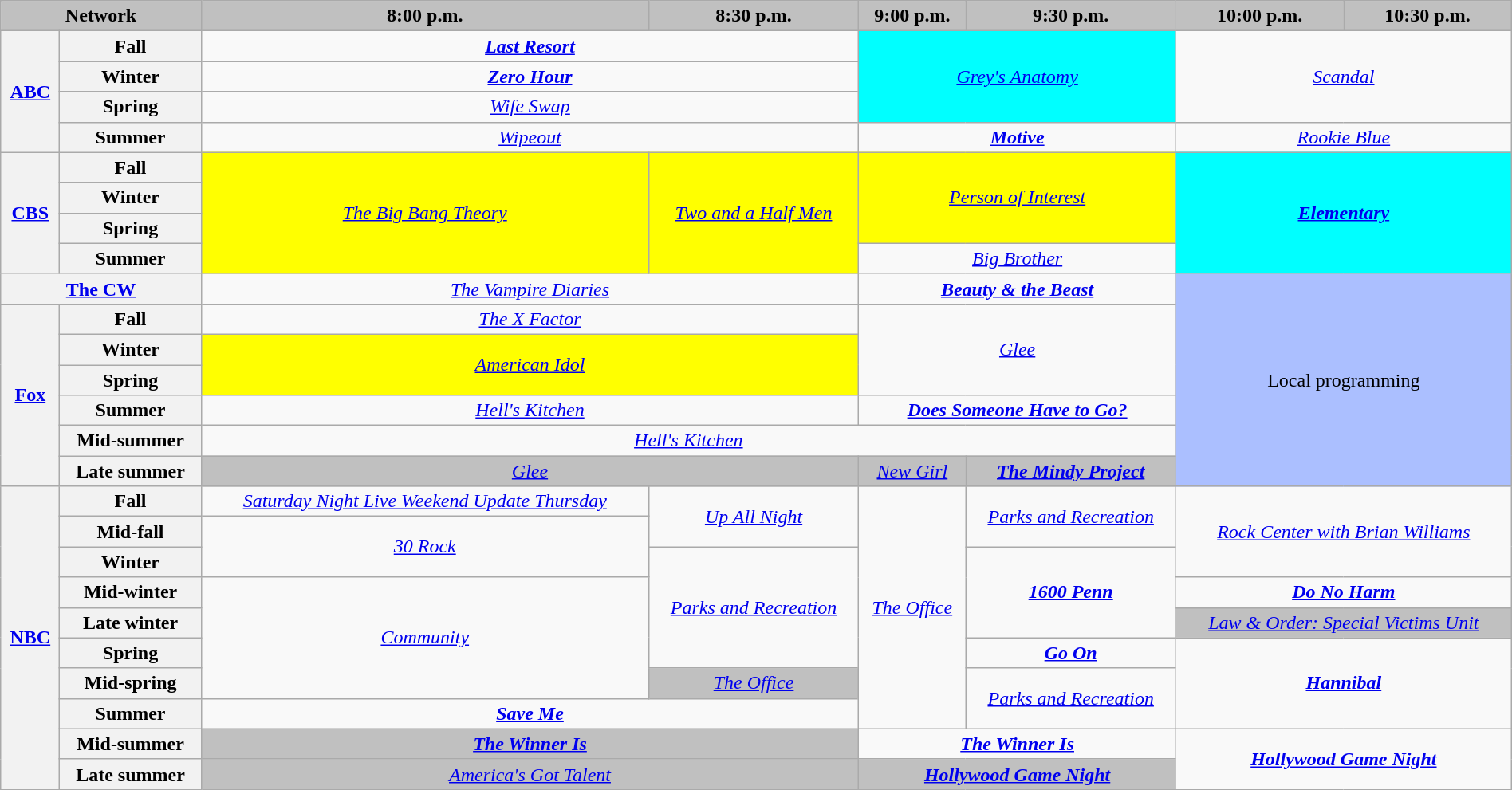<table class="wikitable" style="width:100%;margin-right:0;text-align:center">
<tr>
<th colspan="2" style="background-color:#C0C0C0;text-align:center">Network</th>
<th style="background-color:#C0C0C0;text-align:center">8:00 p.m.</th>
<th style="background-color:#C0C0C0;text-align:center">8:30 p.m.</th>
<th style="background-color:#C0C0C0;text-align:center">9:00 p.m.</th>
<th style="background-color:#C0C0C0;text-align:center">9:30 p.m.</th>
<th style="background-color:#C0C0C0;text-align:center">10:00 p.m.</th>
<th style="background-color:#C0C0C0;text-align:center">10:30 p.m.</th>
</tr>
<tr>
<th rowspan="4"><a href='#'>ABC</a></th>
<th>Fall</th>
<td colspan="2"><strong><em><a href='#'>Last Resort</a></em></strong></td>
<td style="background:#00FFFF;" rowspan="3" colspan="2"><em><a href='#'>Grey's Anatomy</a></em> </td>
<td rowspan="3" colspan="2"><em><a href='#'>Scandal</a></em></td>
</tr>
<tr>
<th>Winter</th>
<td colspan="2"><strong><em><a href='#'>Zero Hour</a></em></strong></td>
</tr>
<tr>
<th>Spring</th>
<td colspan="2"><em><a href='#'>Wife Swap</a></em></td>
</tr>
<tr>
<th>Summer</th>
<td colspan="2"><em><a href='#'>Wipeout</a></em></td>
<td colspan="2"><strong><em><a href='#'>Motive</a></em></strong></td>
<td colspan="2"><em><a href='#'>Rookie Blue</a></em></td>
</tr>
<tr>
<th rowspan="4"><a href='#'>CBS</a></th>
<th>Fall</th>
<td style="background:#FFFF00;" rowspan="4"><em><a href='#'>The Big Bang Theory</a></em> </td>
<td style="background:#FFFF00;" rowspan="4"><em><a href='#'>Two and a Half Men</a></em> </td>
<td style="background:#FFFF00;" rowspan="3" colspan="2"><em><a href='#'>Person of Interest</a></em> </td>
<td style="background:#00FFFF;" rowspan="4" colspan="2"><strong><em><a href='#'>Elementary</a></em></strong> </td>
</tr>
<tr>
<th>Winter</th>
</tr>
<tr>
<th>Spring</th>
</tr>
<tr>
<th>Summer</th>
<td colspan="2"><em><a href='#'>Big Brother</a></em></td>
</tr>
<tr>
<th colspan="2"><a href='#'>The CW</a></th>
<td colspan="2"><em><a href='#'>The Vampire Diaries</a></em></td>
<td colspan="2"><strong><em><a href='#'>Beauty & the Beast</a></em></strong></td>
<td style="background:#abbfff;" colspan="2" rowspan="7">Local programming</td>
</tr>
<tr>
<th rowspan="6"><a href='#'>Fox</a></th>
<th>Fall</th>
<td colspan="2"><em><a href='#'>The X Factor</a></em></td>
<td colspan="2" rowspan="3"><em><a href='#'>Glee</a></em></td>
</tr>
<tr>
<th>Winter</th>
<td style="background:#FFFF00;" colspan="2" rowspan="2"><em><a href='#'>American Idol</a></em> </td>
</tr>
<tr>
<th>Spring</th>
</tr>
<tr>
<th>Summer</th>
<td colspan="2"><em><a href='#'>Hell's Kitchen</a></em></td>
<td colspan="2"><strong><em><a href='#'>Does Someone Have to Go?</a></em></strong></td>
</tr>
<tr>
<th>Mid-summer</th>
<td colspan="4"><em><a href='#'>Hell's Kitchen</a></em></td>
</tr>
<tr>
<th>Late summer</th>
<td colspan="2" style="background:#C0C0C0;"><em><a href='#'>Glee</a></em> </td>
<td style="background:#C0C0C0;"><em><a href='#'>New Girl</a></em> </td>
<td style="background:#C0C0C0;"><strong><em><a href='#'>The Mindy Project</a></em></strong> </td>
</tr>
<tr>
<th rowspan="10"><a href='#'>NBC</a></th>
<th>Fall</th>
<td><em><a href='#'>Saturday Night Live Weekend Update Thursday</a></em></td>
<td rowspan="2"><em><a href='#'>Up All Night</a></em></td>
<td rowspan="8"><em><a href='#'>The Office</a></em></td>
<td rowspan="2"><em><a href='#'>Parks and Recreation</a></em></td>
<td colspan="2" rowspan="3"><em><a href='#'>Rock Center with Brian Williams</a></em></td>
</tr>
<tr>
<th>Mid-fall</th>
<td rowspan="2"><em><a href='#'>30 Rock</a></em></td>
</tr>
<tr>
<th>Winter</th>
<td rowspan="4"><em><a href='#'>Parks and Recreation</a></em></td>
<td rowspan="3"><strong><em><a href='#'>1600 Penn</a></em></strong></td>
</tr>
<tr>
<th>Mid-winter</th>
<td rowspan="4"><em><a href='#'>Community</a></em></td>
<td colspan="2"><strong><em><a href='#'>Do No Harm</a></em></strong></td>
</tr>
<tr>
<th>Late winter</th>
<td colspan="2" style="background:#C0C0C0;"><em><a href='#'>Law & Order: Special Victims Unit</a></em> </td>
</tr>
<tr>
<th>Spring</th>
<td rowspan="1"><strong><em><a href='#'>Go On</a></em></strong></td>
<td colspan="2" rowspan="3"><strong><em><a href='#'>Hannibal</a></em></strong></td>
</tr>
<tr>
<th>Mid-spring</th>
<td style="background:#C0C0C0;"><em><a href='#'>The Office</a></em> </td>
<td rowspan="2"><em><a href='#'>Parks and Recreation</a></em></td>
</tr>
<tr>
<th>Summer</th>
<td colspan="2"><strong><em><a href='#'>Save Me</a></em></strong></td>
</tr>
<tr>
<th>Mid-summer</th>
<td style="background:#C0C0C0;" colspan="2"><strong><em><a href='#'>The Winner Is</a></em></strong> </td>
<td colspan="2"><strong><em><a href='#'>The Winner Is</a></em></strong></td>
<td colspan="2" rowspan="2"><strong><em><a href='#'>Hollywood Game Night</a></em></strong></td>
</tr>
<tr>
<th>Late summer</th>
<td style="background:#C0C0C0;" colspan="2"><em><a href='#'>America's Got Talent</a></em> </td>
<td style="background:#C0C0C0;" colspan="2"><strong><em><a href='#'>Hollywood Game Night</a></em></strong> </td>
</tr>
</table>
